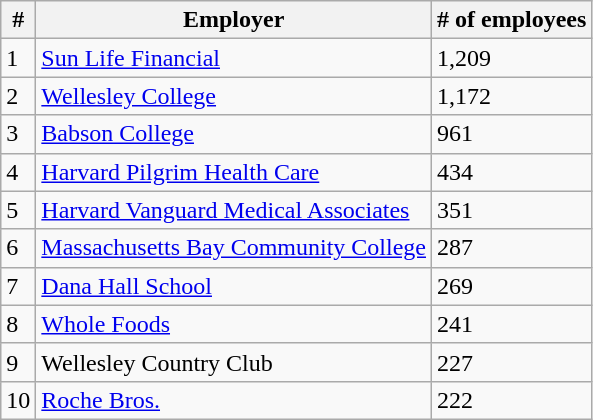<table class="wikitable">
<tr>
<th>#</th>
<th>Employer</th>
<th># of employees</th>
</tr>
<tr>
<td>1</td>
<td><a href='#'>Sun Life Financial</a></td>
<td>1,209</td>
</tr>
<tr>
<td>2</td>
<td><a href='#'>Wellesley College</a></td>
<td>1,172</td>
</tr>
<tr>
<td>3</td>
<td><a href='#'>Babson College</a></td>
<td>961</td>
</tr>
<tr>
<td>4</td>
<td><a href='#'>Harvard Pilgrim Health Care</a></td>
<td>434</td>
</tr>
<tr>
<td>5</td>
<td><a href='#'>Harvard Vanguard Medical Associates</a></td>
<td>351</td>
</tr>
<tr>
<td>6</td>
<td><a href='#'>Massachusetts Bay Community College</a></td>
<td>287</td>
</tr>
<tr>
<td>7</td>
<td><a href='#'>Dana Hall School</a></td>
<td>269</td>
</tr>
<tr>
<td>8</td>
<td><a href='#'>Whole Foods</a></td>
<td>241</td>
</tr>
<tr>
<td>9</td>
<td>Wellesley Country Club</td>
<td>227</td>
</tr>
<tr>
<td>10</td>
<td><a href='#'>Roche Bros.</a></td>
<td>222</td>
</tr>
</table>
